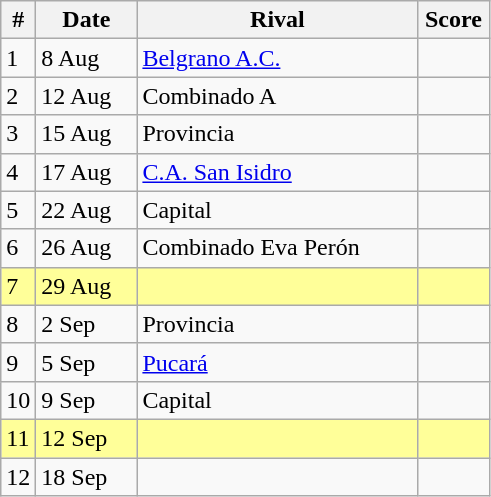<table class="wikitable sortable">
<tr>
<th>#</th>
<th width=60px>Date</th>
<th width=180px>Rival</th>
<th width=40px>Score</th>
</tr>
<tr>
<td>1</td>
<td>8 Aug</td>
<td><a href='#'>Belgrano A.C.</a></td>
<td></td>
</tr>
<tr>
<td>2</td>
<td>12 Aug</td>
<td>Combinado A</td>
<td></td>
</tr>
<tr>
<td>3</td>
<td>15 Aug</td>
<td>Provincia </td>
<td></td>
</tr>
<tr>
<td>4</td>
<td>17 Aug</td>
<td><a href='#'>C.A. San Isidro</a></td>
<td></td>
</tr>
<tr>
<td>5</td>
<td>22 Aug</td>
<td>Capital </td>
<td></td>
</tr>
<tr>
<td>6</td>
<td>26 Aug</td>
<td>Combinado Eva Perón </td>
<td></td>
</tr>
<tr bgcolor=#ffff99>
<td>7</td>
<td>29 Aug</td>
<td></td>
<td></td>
</tr>
<tr>
<td>8</td>
<td>2 Sep</td>
<td>Provincia </td>
<td></td>
</tr>
<tr>
<td>9</td>
<td>5 Sep</td>
<td><a href='#'>Pucará</a></td>
<td></td>
</tr>
<tr>
<td>10</td>
<td>9 Sep</td>
<td>Capital </td>
<td></td>
</tr>
<tr bgcolor=#ffff99>
<td>11</td>
<td>12 Sep</td>
<td></td>
<td></td>
</tr>
<tr>
<td>12</td>
<td>18 Sep</td>
<td></td>
<td></td>
</tr>
</table>
